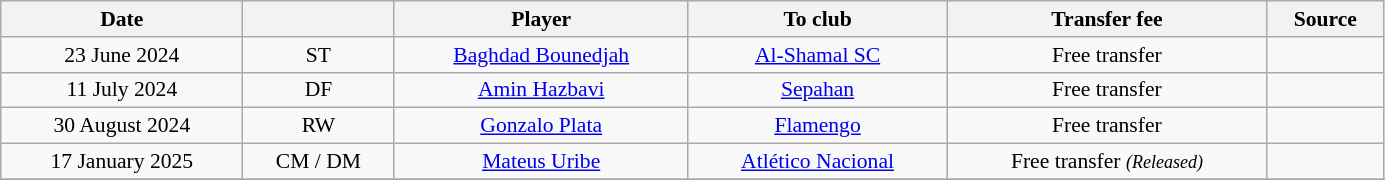<table class="wikitable sortable" style="width:73%; text-align:center; font-size:90%; text-align:centre;">
<tr>
<th>Date</th>
<th></th>
<th>Player</th>
<th>To club</th>
<th>Transfer fee</th>
<th>Source</th>
</tr>
<tr>
<td>23 June 2024</td>
<td>ST</td>
<td> <a href='#'>Baghdad Bounedjah</a></td>
<td><a href='#'>Al-Shamal SC</a></td>
<td>Free transfer</td>
<td></td>
</tr>
<tr>
<td>11 July 2024</td>
<td>DF</td>
<td> <a href='#'>Amin Hazbavi</a></td>
<td> <a href='#'>Sepahan</a></td>
<td>Free transfer</td>
<td></td>
</tr>
<tr>
<td>30 August 2024</td>
<td>RW</td>
<td> <a href='#'>Gonzalo Plata</a></td>
<td> <a href='#'>Flamengo</a></td>
<td>Free transfer</td>
<td></td>
</tr>
<tr>
<td>17 January 2025</td>
<td>CM / DM</td>
<td> <a href='#'>Mateus Uribe</a></td>
<td> <a href='#'>Atlético Nacional</a></td>
<td>Free transfer <small><em>(Released)</em></small></td>
<td></td>
</tr>
<tr>
</tr>
</table>
